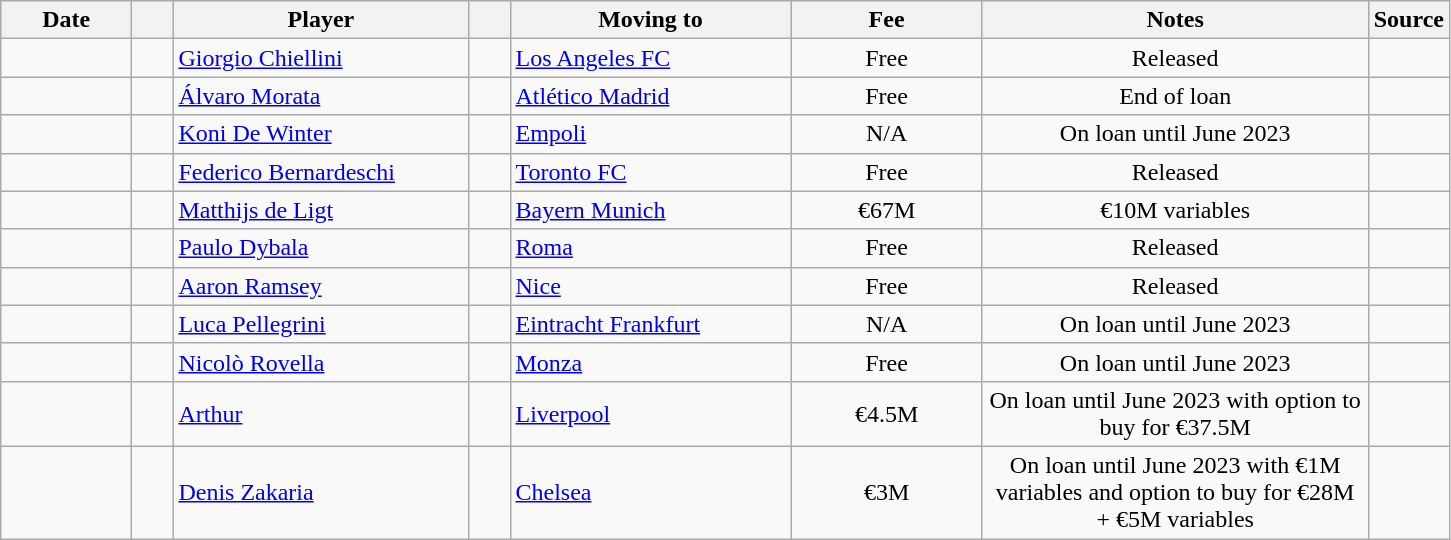<table class="wikitable sortable">
<tr>
<th style="width:80px;">Date</th>
<th style="width:20px;"></th>
<th style="width:190px;">Player</th>
<th style="width:20px;"></th>
<th style="width:180px;">Moving to</th>
<th style="width:120px;" class="unsortable">Fee</th>
<th style="width:250px;" class="unsortable">Notes</th>
<th style="width:20px;">Source</th>
</tr>
<tr>
<td></td>
<td align="center"></td>
<td> <a href='#'>Giorgio Chiellini</a></td>
<td align="center"></td>
<td> <a href='#'>Los Angeles FC</a></td>
<td align="center">Free</td>
<td align="center">Released</td>
<td></td>
</tr>
<tr>
<td></td>
<td align="center"></td>
<td> <a href='#'>Álvaro Morata</a></td>
<td align="center"></td>
<td> <a href='#'>Atlético Madrid</a></td>
<td align="center">Free</td>
<td align="center">End of loan</td>
<td></td>
</tr>
<tr>
<td></td>
<td align=center></td>
<td> <a href='#'>Koni De Winter</a></td>
<td align="center"></td>
<td align=left> <a href='#'>Empoli</a></td>
<td align="center">N/A</td>
<td align=center>On loan until June 2023</td>
<td></td>
</tr>
<tr>
<td></td>
<td align="center"></td>
<td> <a href='#'>Federico Bernardeschi</a></td>
<td align="center"></td>
<td> <a href='#'>Toronto FC</a></td>
<td align="center">Free</td>
<td align="center">Released</td>
<td></td>
</tr>
<tr>
<td></td>
<td align="center"></td>
<td> <a href='#'>Matthijs de Ligt</a></td>
<td align="center"></td>
<td> <a href='#'>Bayern Munich</a></td>
<td align="center">€67M</td>
<td align="center">€10M variables</td>
<td></td>
</tr>
<tr>
<td></td>
<td align="center"></td>
<td> <a href='#'>Paulo Dybala</a></td>
<td align="center"></td>
<td> <a href='#'>Roma</a></td>
<td align="center">Free</td>
<td align="center">Released</td>
<td></td>
</tr>
<tr>
<td></td>
<td align="center"></td>
<td> <a href='#'>Aaron Ramsey</a></td>
<td align="center"></td>
<td> <a href='#'>Nice</a></td>
<td align="center">Free</td>
<td align="center">Released</td>
<td></td>
</tr>
<tr>
<td></td>
<td align="center"></td>
<td> <a href='#'>Luca Pellegrini</a></td>
<td align="center"></td>
<td> <a href='#'>Eintracht Frankfurt</a></td>
<td align="center">N/A</td>
<td align="center">On loan until June 2023</td>
<td></td>
</tr>
<tr>
<td></td>
<td align="center"></td>
<td> <a href='#'>Nicolò Rovella</a></td>
<td align="center"></td>
<td> <a href='#'>Monza</a></td>
<td align="center">Free</td>
<td align="center">On loan until June 2023</td>
<td></td>
</tr>
<tr>
<td></td>
<td align="center"></td>
<td> <a href='#'>Arthur</a></td>
<td align="center"></td>
<td> <a href='#'>Liverpool</a></td>
<td align="center">€4.5M</td>
<td align="center">On loan until June 2023 with option to buy for €37.5M</td>
<td></td>
</tr>
<tr>
<td></td>
<td align="center"></td>
<td> <a href='#'>Denis Zakaria</a></td>
<td align="center"></td>
<td> <a href='#'>Chelsea</a></td>
<td align="center">€3M</td>
<td align="center">On loan until June 2023 with €1M variables and option to buy for €28M + €5M variables</td>
<td></td>
</tr>
</table>
